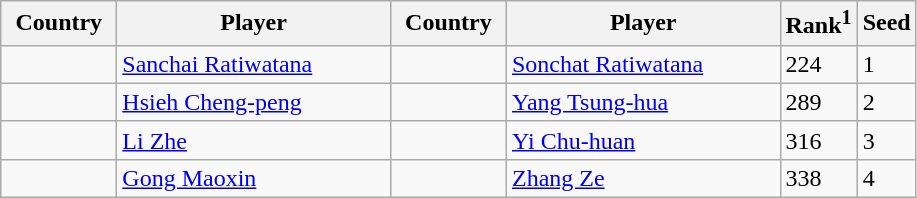<table class="sortable wikitable">
<tr>
<th width="70">Country</th>
<th width="175">Player</th>
<th width="70">Country</th>
<th width="175">Player</th>
<th>Rank<sup>1</sup></th>
<th>Seed</th>
</tr>
<tr>
<td></td>
<td><a href='#'>Sanchai Ratiwatana</a></td>
<td></td>
<td><a href='#'>Sonchat Ratiwatana</a></td>
<td>224</td>
<td>1</td>
</tr>
<tr>
<td></td>
<td><a href='#'>Hsieh Cheng-peng</a></td>
<td></td>
<td><a href='#'>Yang Tsung-hua</a></td>
<td>289</td>
<td>2</td>
</tr>
<tr>
<td></td>
<td><a href='#'>Li Zhe</a></td>
<td></td>
<td><a href='#'>Yi Chu-huan</a></td>
<td>316</td>
<td>3</td>
</tr>
<tr>
<td></td>
<td><a href='#'>Gong Maoxin</a></td>
<td></td>
<td><a href='#'>Zhang Ze</a></td>
<td>338</td>
<td>4</td>
</tr>
</table>
